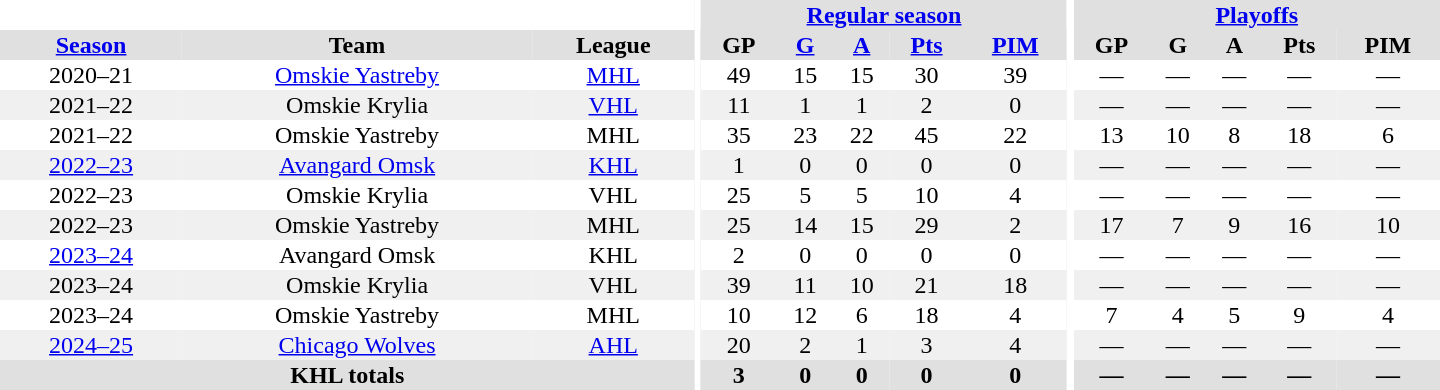<table border="0" cellpadding="1" cellspacing="0" style="text-align:center; width:60em;">
<tr bgcolor="#e0e0e0">
<th colspan="3" bgcolor="#ffffff"></th>
<th rowspan="94" bgcolor="#ffffff"></th>
<th colspan="5"><a href='#'>Regular season</a></th>
<th rowspan="94" bgcolor="#ffffff"></th>
<th colspan="5"><a href='#'>Playoffs</a></th>
</tr>
<tr bgcolor="#e0e0e0">
<th><a href='#'>Season</a></th>
<th>Team</th>
<th>League</th>
<th>GP</th>
<th><a href='#'>G</a></th>
<th><a href='#'>A</a></th>
<th><a href='#'>Pts</a></th>
<th><a href='#'>PIM</a></th>
<th>GP</th>
<th>G</th>
<th>A</th>
<th>Pts</th>
<th>PIM</th>
</tr>
<tr>
<td>2020–21</td>
<td><a href='#'>Omskie Yastreby</a></td>
<td><a href='#'>MHL</a></td>
<td>49</td>
<td>15</td>
<td>15</td>
<td>30</td>
<td>39</td>
<td>—</td>
<td>—</td>
<td>—</td>
<td>—</td>
<td>—</td>
</tr>
<tr bgcolor="f0f0f0">
<td>2021–22</td>
<td>Omskie Krylia</td>
<td><a href='#'>VHL</a></td>
<td>11</td>
<td>1</td>
<td>1</td>
<td>2</td>
<td>0</td>
<td>—</td>
<td>—</td>
<td>—</td>
<td>—</td>
<td>—</td>
</tr>
<tr>
<td>2021–22</td>
<td>Omskie Yastreby</td>
<td>MHL</td>
<td>35</td>
<td>23</td>
<td>22</td>
<td>45</td>
<td>22</td>
<td>13</td>
<td>10</td>
<td>8</td>
<td>18</td>
<td>6</td>
</tr>
<tr bgcolor="f0f0f0">
<td><a href='#'>2022–23</a></td>
<td><a href='#'>Avangard Omsk</a></td>
<td><a href='#'>KHL</a></td>
<td>1</td>
<td>0</td>
<td>0</td>
<td>0</td>
<td>0</td>
<td>—</td>
<td>—</td>
<td>—</td>
<td>—</td>
<td>—</td>
</tr>
<tr>
<td>2022–23</td>
<td>Omskie Krylia</td>
<td>VHL</td>
<td>25</td>
<td>5</td>
<td>5</td>
<td>10</td>
<td>4</td>
<td>—</td>
<td>—</td>
<td>—</td>
<td>—</td>
<td>—</td>
</tr>
<tr bgcolor="f0f0f0">
<td>2022–23</td>
<td>Omskie Yastreby</td>
<td>MHL</td>
<td>25</td>
<td>14</td>
<td>15</td>
<td>29</td>
<td>2</td>
<td>17</td>
<td>7</td>
<td>9</td>
<td>16</td>
<td>10</td>
</tr>
<tr>
<td><a href='#'>2023–24</a></td>
<td>Avangard Omsk</td>
<td>KHL</td>
<td>2</td>
<td>0</td>
<td>0</td>
<td>0</td>
<td>0</td>
<td>—</td>
<td>—</td>
<td>—</td>
<td>—</td>
<td>—</td>
</tr>
<tr bgcolor="f0f0f0">
<td>2023–24</td>
<td>Omskie Krylia</td>
<td>VHL</td>
<td>39</td>
<td>11</td>
<td>10</td>
<td>21</td>
<td>18</td>
<td>—</td>
<td>—</td>
<td>—</td>
<td>—</td>
<td>—</td>
</tr>
<tr>
<td>2023–24</td>
<td>Omskie Yastreby</td>
<td>MHL</td>
<td>10</td>
<td>12</td>
<td>6</td>
<td>18</td>
<td>4</td>
<td>7</td>
<td>4</td>
<td>5</td>
<td>9</td>
<td>4</td>
</tr>
<tr bgcolor="f0f0f0">
<td><a href='#'>2024–25</a></td>
<td><a href='#'>Chicago Wolves</a></td>
<td><a href='#'>AHL</a></td>
<td>20</td>
<td>2</td>
<td>1</td>
<td>3</td>
<td>4</td>
<td>—</td>
<td>—</td>
<td>—</td>
<td>—</td>
<td>—</td>
</tr>
<tr bgcolor="#e0e0e0">
<th colspan="3">KHL totals</th>
<th>3</th>
<th>0</th>
<th>0</th>
<th>0</th>
<th>0</th>
<th>—</th>
<th>—</th>
<th>—</th>
<th>—</th>
<th>—</th>
</tr>
</table>
